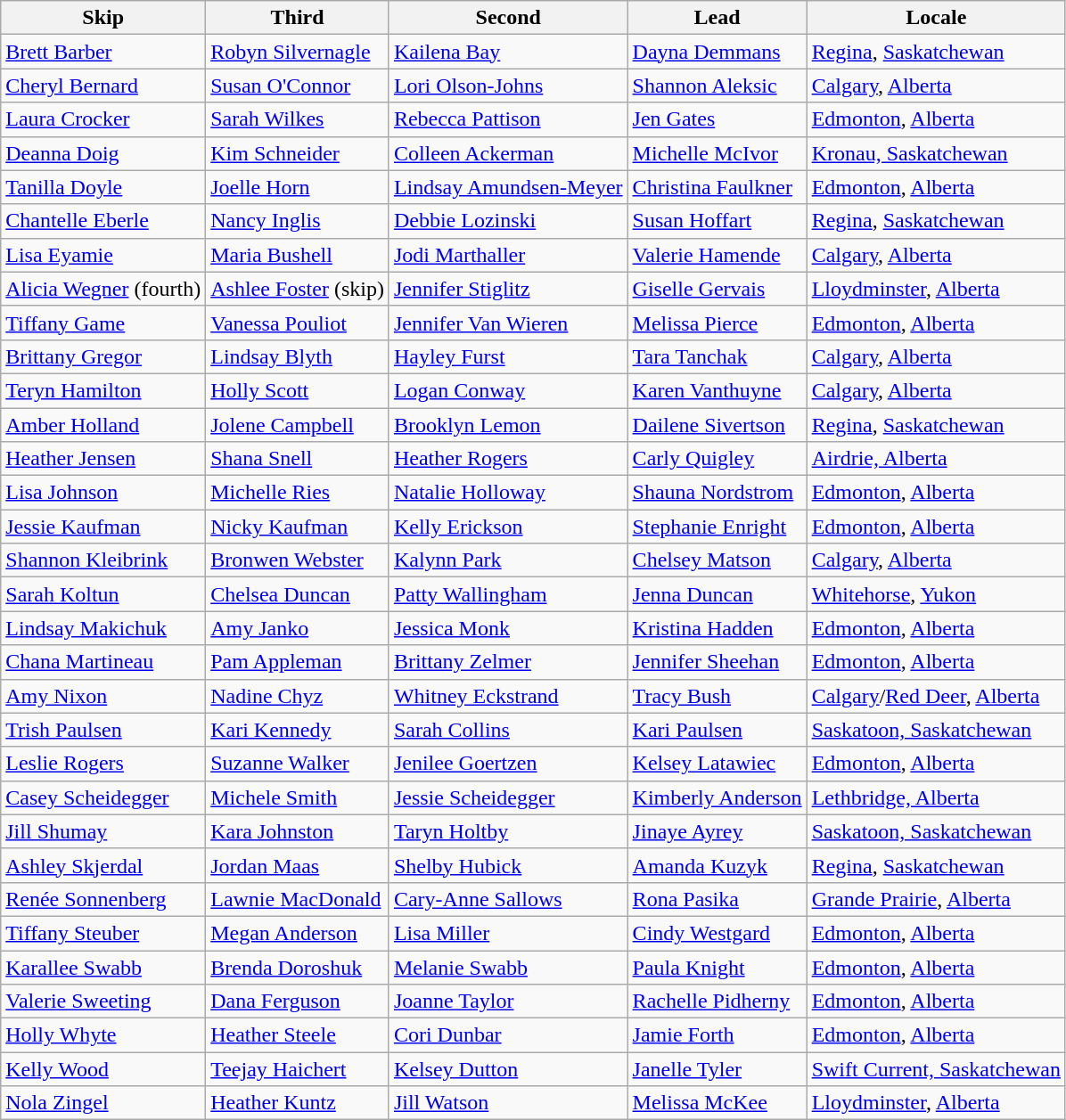<table class=wikitable>
<tr>
<th>Skip</th>
<th>Third</th>
<th>Second</th>
<th>Lead</th>
<th>Locale</th>
</tr>
<tr>
<td><a href='#'>Brett Barber</a></td>
<td><a href='#'>Robyn Silvernagle</a></td>
<td><a href='#'>Kailena Bay</a></td>
<td><a href='#'>Dayna Demmans</a></td>
<td> <a href='#'>Regina</a>, <a href='#'>Saskatchewan</a></td>
</tr>
<tr>
<td><a href='#'>Cheryl Bernard</a></td>
<td><a href='#'>Susan O'Connor</a></td>
<td><a href='#'>Lori Olson-Johns</a></td>
<td><a href='#'>Shannon Aleksic</a></td>
<td> <a href='#'>Calgary</a>, <a href='#'>Alberta</a></td>
</tr>
<tr>
<td><a href='#'>Laura Crocker</a></td>
<td><a href='#'>Sarah Wilkes</a></td>
<td><a href='#'>Rebecca Pattison</a></td>
<td><a href='#'>Jen Gates</a></td>
<td> <a href='#'>Edmonton</a>, <a href='#'>Alberta</a></td>
</tr>
<tr>
<td><a href='#'>Deanna Doig</a></td>
<td><a href='#'>Kim Schneider</a></td>
<td><a href='#'>Colleen Ackerman</a></td>
<td><a href='#'>Michelle McIvor</a></td>
<td> <a href='#'>Kronau, Saskatchewan</a></td>
</tr>
<tr>
<td><a href='#'>Tanilla Doyle</a></td>
<td><a href='#'>Joelle Horn</a></td>
<td><a href='#'>Lindsay Amundsen-Meyer</a></td>
<td><a href='#'>Christina Faulkner</a></td>
<td> <a href='#'>Edmonton</a>, <a href='#'>Alberta</a></td>
</tr>
<tr>
<td><a href='#'>Chantelle Eberle</a></td>
<td><a href='#'>Nancy Inglis</a></td>
<td><a href='#'>Debbie Lozinski</a></td>
<td><a href='#'>Susan Hoffart</a></td>
<td> <a href='#'>Regina</a>, <a href='#'>Saskatchewan</a></td>
</tr>
<tr>
<td><a href='#'>Lisa Eyamie</a></td>
<td><a href='#'>Maria Bushell</a></td>
<td><a href='#'>Jodi Marthaller</a></td>
<td><a href='#'>Valerie Hamende</a></td>
<td> <a href='#'>Calgary</a>, <a href='#'>Alberta</a></td>
</tr>
<tr>
<td><a href='#'>Alicia Wegner</a> (fourth)</td>
<td><a href='#'>Ashlee Foster</a> (skip)</td>
<td><a href='#'>Jennifer Stiglitz</a></td>
<td><a href='#'>Giselle Gervais</a></td>
<td> <a href='#'>Lloydminster</a>, <a href='#'>Alberta</a></td>
</tr>
<tr>
<td><a href='#'>Tiffany Game</a></td>
<td><a href='#'>Vanessa Pouliot</a></td>
<td><a href='#'>Jennifer Van Wieren</a></td>
<td><a href='#'>Melissa Pierce</a></td>
<td> <a href='#'>Edmonton</a>, <a href='#'>Alberta</a></td>
</tr>
<tr>
<td><a href='#'>Brittany Gregor</a></td>
<td><a href='#'>Lindsay Blyth</a></td>
<td><a href='#'>Hayley Furst</a></td>
<td><a href='#'>Tara Tanchak</a></td>
<td> <a href='#'>Calgary</a>, <a href='#'>Alberta</a></td>
</tr>
<tr>
<td><a href='#'>Teryn Hamilton</a></td>
<td><a href='#'>Holly Scott</a></td>
<td><a href='#'>Logan Conway</a></td>
<td><a href='#'>Karen Vanthuyne</a></td>
<td> <a href='#'>Calgary</a>, <a href='#'>Alberta</a></td>
</tr>
<tr>
<td><a href='#'>Amber Holland</a></td>
<td><a href='#'>Jolene Campbell</a></td>
<td><a href='#'>Brooklyn Lemon</a></td>
<td><a href='#'>Dailene Sivertson</a></td>
<td> <a href='#'>Regina</a>, <a href='#'>Saskatchewan</a></td>
</tr>
<tr>
<td><a href='#'>Heather Jensen</a></td>
<td><a href='#'>Shana Snell</a></td>
<td><a href='#'>Heather Rogers</a></td>
<td><a href='#'>Carly Quigley</a></td>
<td> <a href='#'>Airdrie, Alberta</a></td>
</tr>
<tr>
<td><a href='#'>Lisa Johnson</a></td>
<td><a href='#'>Michelle Ries</a></td>
<td><a href='#'>Natalie Holloway</a></td>
<td><a href='#'>Shauna Nordstrom</a></td>
<td> <a href='#'>Edmonton</a>, <a href='#'>Alberta</a></td>
</tr>
<tr>
<td><a href='#'>Jessie Kaufman</a></td>
<td><a href='#'>Nicky Kaufman</a></td>
<td><a href='#'>Kelly Erickson</a></td>
<td><a href='#'>Stephanie Enright</a></td>
<td> <a href='#'>Edmonton</a>, <a href='#'>Alberta</a></td>
</tr>
<tr>
<td><a href='#'>Shannon Kleibrink</a></td>
<td><a href='#'>Bronwen Webster</a></td>
<td><a href='#'>Kalynn Park</a></td>
<td><a href='#'>Chelsey Matson</a></td>
<td> <a href='#'>Calgary</a>, <a href='#'>Alberta</a></td>
</tr>
<tr>
<td><a href='#'>Sarah Koltun</a></td>
<td><a href='#'>Chelsea Duncan</a></td>
<td><a href='#'>Patty Wallingham</a></td>
<td><a href='#'>Jenna Duncan</a></td>
<td> <a href='#'>Whitehorse</a>, <a href='#'>Yukon</a></td>
</tr>
<tr>
<td><a href='#'>Lindsay Makichuk</a></td>
<td><a href='#'>Amy Janko</a></td>
<td><a href='#'>Jessica Monk</a></td>
<td><a href='#'>Kristina Hadden</a></td>
<td> <a href='#'>Edmonton</a>, <a href='#'>Alberta</a></td>
</tr>
<tr>
<td><a href='#'>Chana Martineau</a></td>
<td><a href='#'>Pam Appleman</a></td>
<td><a href='#'>Brittany Zelmer</a></td>
<td><a href='#'>Jennifer Sheehan</a></td>
<td> <a href='#'>Edmonton</a>, <a href='#'>Alberta</a></td>
</tr>
<tr>
<td><a href='#'>Amy Nixon</a></td>
<td><a href='#'>Nadine Chyz</a></td>
<td><a href='#'>Whitney Eckstrand</a></td>
<td><a href='#'>Tracy Bush</a></td>
<td> <a href='#'>Calgary</a>/<a href='#'>Red Deer</a>, <a href='#'>Alberta</a></td>
</tr>
<tr>
<td><a href='#'>Trish Paulsen</a></td>
<td><a href='#'>Kari Kennedy</a></td>
<td><a href='#'>Sarah Collins</a></td>
<td><a href='#'>Kari Paulsen</a></td>
<td> <a href='#'>Saskatoon, Saskatchewan</a></td>
</tr>
<tr>
<td><a href='#'>Leslie Rogers</a></td>
<td><a href='#'>Suzanne Walker</a></td>
<td><a href='#'>Jenilee Goertzen</a></td>
<td><a href='#'>Kelsey Latawiec</a></td>
<td> <a href='#'>Edmonton</a>, <a href='#'>Alberta</a></td>
</tr>
<tr>
<td><a href='#'>Casey Scheidegger</a></td>
<td><a href='#'>Michele Smith</a></td>
<td><a href='#'>Jessie Scheidegger</a></td>
<td><a href='#'>Kimberly Anderson</a></td>
<td> <a href='#'>Lethbridge, Alberta</a></td>
</tr>
<tr>
<td><a href='#'>Jill Shumay</a></td>
<td><a href='#'>Kara Johnston</a></td>
<td><a href='#'>Taryn Holtby</a></td>
<td><a href='#'>Jinaye Ayrey</a></td>
<td> <a href='#'>Saskatoon, Saskatchewan</a></td>
</tr>
<tr>
<td><a href='#'>Ashley Skjerdal</a></td>
<td><a href='#'>Jordan Maas</a></td>
<td><a href='#'>Shelby Hubick</a></td>
<td><a href='#'>Amanda Kuzyk</a></td>
<td> <a href='#'>Regina</a>, <a href='#'>Saskatchewan</a></td>
</tr>
<tr>
<td><a href='#'>Renée Sonnenberg</a></td>
<td><a href='#'>Lawnie MacDonald</a></td>
<td><a href='#'>Cary-Anne Sallows</a></td>
<td><a href='#'>Rona Pasika</a></td>
<td> <a href='#'>Grande Prairie</a>, <a href='#'>Alberta</a></td>
</tr>
<tr>
<td><a href='#'>Tiffany Steuber</a></td>
<td><a href='#'>Megan Anderson</a></td>
<td><a href='#'>Lisa Miller</a></td>
<td><a href='#'>Cindy Westgard</a></td>
<td> <a href='#'>Edmonton</a>, <a href='#'>Alberta</a></td>
</tr>
<tr>
<td><a href='#'>Karallee Swabb</a></td>
<td><a href='#'>Brenda Doroshuk</a></td>
<td><a href='#'>Melanie Swabb</a></td>
<td><a href='#'>Paula Knight</a></td>
<td> <a href='#'>Edmonton</a>, <a href='#'>Alberta</a></td>
</tr>
<tr>
<td><a href='#'>Valerie Sweeting</a></td>
<td><a href='#'>Dana Ferguson</a></td>
<td><a href='#'>Joanne Taylor</a></td>
<td><a href='#'>Rachelle Pidherny</a></td>
<td> <a href='#'>Edmonton</a>, <a href='#'>Alberta</a></td>
</tr>
<tr>
<td><a href='#'>Holly Whyte</a></td>
<td><a href='#'>Heather Steele</a></td>
<td><a href='#'>Cori Dunbar</a></td>
<td><a href='#'>Jamie Forth</a></td>
<td> <a href='#'>Edmonton</a>, <a href='#'>Alberta</a></td>
</tr>
<tr>
<td><a href='#'>Kelly Wood</a></td>
<td><a href='#'>Teejay Haichert</a></td>
<td><a href='#'>Kelsey Dutton</a></td>
<td><a href='#'>Janelle Tyler</a></td>
<td> <a href='#'>Swift Current, Saskatchewan</a></td>
</tr>
<tr>
<td><a href='#'>Nola Zingel</a></td>
<td><a href='#'>Heather Kuntz</a></td>
<td><a href='#'>Jill Watson</a></td>
<td><a href='#'>Melissa McKee</a></td>
<td> <a href='#'>Lloydminster</a>, <a href='#'>Alberta</a></td>
</tr>
</table>
